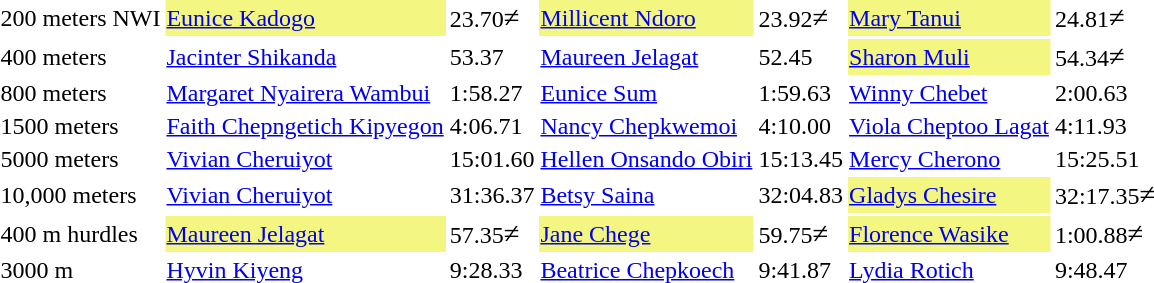<table>
<tr>
<td>200 meters NWI</td>
<td bgcolor=#F3F781><a href='#'>Eunice Kadogo</a></td>
<td>23.70<big>≠</big></td>
<td bgcolor=#F3F781><a href='#'>Millicent Ndoro</a></td>
<td>23.92<big>≠</big></td>
<td bgcolor=#F3F781><a href='#'>Mary Tanui</a></td>
<td>24.81<big>≠</big></td>
</tr>
<tr>
<td>400 meters</td>
<td><a href='#'>Jacinter Shikanda</a></td>
<td>53.37</td>
<td><a href='#'>Maureen Jelagat</a></td>
<td>52.45</td>
<td bgcolor=#F3F781><a href='#'>Sharon Muli</a></td>
<td>54.34<big>≠</big>  </td>
</tr>
<tr>
<td>800 meters</td>
<td><a href='#'>Margaret Nyairera Wambui</a></td>
<td>1:58.27</td>
<td><a href='#'>Eunice Sum</a></td>
<td>1:59.63</td>
<td><a href='#'>Winny Chebet</a></td>
<td>2:00.63</td>
</tr>
<tr>
<td>1500 meters</td>
<td><a href='#'>Faith Chepngetich Kipyegon</a></td>
<td>4:06.71</td>
<td><a href='#'>Nancy Chepkwemoi</a></td>
<td>4:10.00</td>
<td><a href='#'>Viola Cheptoo Lagat</a></td>
<td>4:11.93</td>
</tr>
<tr>
<td>5000 meters</td>
<td><a href='#'>Vivian Cheruiyot</a></td>
<td>15:01.60</td>
<td><a href='#'>Hellen Onsando Obiri</a></td>
<td>15:13.45</td>
<td><a href='#'>Mercy Cherono</a></td>
<td>15:25.51</td>
</tr>
<tr>
<td>10,000 meters</td>
<td><a href='#'>Vivian Cheruiyot</a></td>
<td>31:36.37</td>
<td><a href='#'>Betsy Saina</a></td>
<td>32:04.83</td>
<td bgcolor=#F3F781><a href='#'>Gladys Chesire</a></td>
<td>32:17.35<big>≠</big> </td>
</tr>
<tr>
<td>400 m hurdles</td>
<td bgcolor=#F3F781><a href='#'>Maureen Jelagat</a></td>
<td>57.35<big>≠</big></td>
<td bgcolor=#F3F781><a href='#'>Jane Chege</a></td>
<td>59.75<big>≠</big></td>
<td bgcolor=#F3F781><a href='#'>Florence Wasike</a></td>
<td>1:00.88<big>≠</big></td>
</tr>
<tr>
<td>3000 m </td>
<td><a href='#'>Hyvin Kiyeng</a></td>
<td>9:28.33</td>
<td><a href='#'>Beatrice Chepkoech</a></td>
<td>9:41.87</td>
<td><a href='#'>Lydia Rotich</a></td>
<td>9:48.47 </td>
</tr>
</table>
